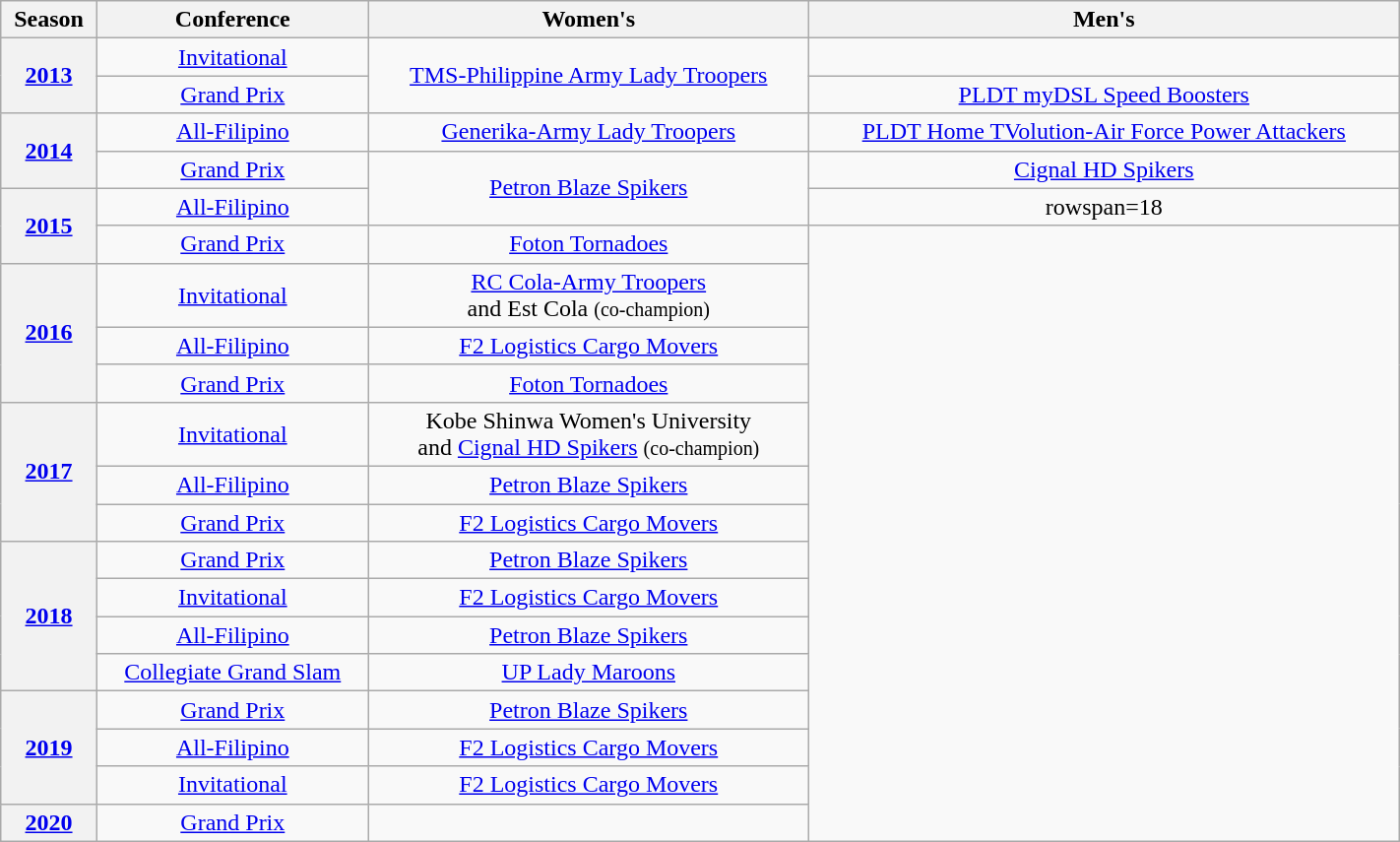<table class="wikitable" style="width:75%; text-align:center;">
<tr>
<th scope="col">Season</th>
<th scope="col">Conference</th>
<th scope="col">Women's</th>
<th scope="col">Men's</th>
</tr>
<tr>
<th scope="row" rowspan="2"><a href='#'>2013</a></th>
<td><a href='#'>Invitational</a></td>
<td rowspan=2><a href='#'>TMS-Philippine Army Lady Troopers</a></td>
<td></td>
</tr>
<tr>
<td><a href='#'>Grand Prix</a></td>
<td><a href='#'>PLDT myDSL Speed Boosters</a></td>
</tr>
<tr>
<th scope="row" rowspan="2"><a href='#'>2014</a></th>
<td><a href='#'>All-Filipino</a></td>
<td><a href='#'>Generika-Army Lady Troopers</a></td>
<td><a href='#'>PLDT Home TVolution-Air Force Power Attackers</a></td>
</tr>
<tr>
<td><a href='#'>Grand Prix</a></td>
<td rowspan=2><a href='#'>Petron Blaze Spikers</a></td>
<td><a href='#'>Cignal HD Spikers</a></td>
</tr>
<tr>
<th scope="row" rowspan="2"><a href='#'>2015</a></th>
<td><a href='#'>All-Filipino</a></td>
<td>rowspan=18</td>
</tr>
<tr>
<td><a href='#'>Grand Prix</a></td>
<td><a href='#'>Foton Tornadoes</a></td>
</tr>
<tr>
<th scope="row" rowspan="3"><a href='#'>2016</a></th>
<td><a href='#'>Invitational</a></td>
<td><a href='#'>RC Cola-Army Troopers</a><br>and Est Cola <small>(co-champion)</small></td>
</tr>
<tr>
<td><a href='#'>All-Filipino</a></td>
<td><a href='#'>F2 Logistics Cargo Movers</a></td>
</tr>
<tr>
<td><a href='#'>Grand Prix</a></td>
<td><a href='#'>Foton Tornadoes</a></td>
</tr>
<tr>
<th scope="row" rowspan="3"><a href='#'>2017</a></th>
<td><a href='#'>Invitational</a></td>
<td>Kobe Shinwa Women's University<br>and <a href='#'>Cignal HD Spikers</a> <small>(co-champion)</small></td>
</tr>
<tr>
<td><a href='#'>All-Filipino</a></td>
<td><a href='#'>Petron Blaze Spikers</a></td>
</tr>
<tr>
<td><a href='#'>Grand Prix</a></td>
<td><a href='#'>F2 Logistics Cargo Movers</a></td>
</tr>
<tr>
<th scope="row" rowspan="4"><a href='#'>2018</a></th>
<td><a href='#'>Grand Prix</a></td>
<td><a href='#'>Petron Blaze Spikers</a></td>
</tr>
<tr>
<td><a href='#'>Invitational</a></td>
<td><a href='#'>F2 Logistics Cargo Movers</a></td>
</tr>
<tr>
<td><a href='#'>All-Filipino</a></td>
<td><a href='#'>Petron Blaze Spikers</a></td>
</tr>
<tr>
<td><a href='#'>Collegiate Grand Slam</a></td>
<td><a href='#'>UP Lady Maroons</a></td>
</tr>
<tr>
<th scope="row" rowspan="3"><a href='#'>2019</a></th>
<td><a href='#'>Grand Prix</a></td>
<td><a href='#'>Petron Blaze Spikers</a></td>
</tr>
<tr>
<td><a href='#'>All-Filipino</a></td>
<td><a href='#'>F2 Logistics Cargo Movers</a></td>
</tr>
<tr>
<td><a href='#'>Invitational</a></td>
<td><a href='#'>F2 Logistics Cargo Movers</a></td>
</tr>
<tr>
<th><a href='#'>2020</a></th>
<td><a href='#'>Grand Prix</a></td>
<td></td>
</tr>
</table>
